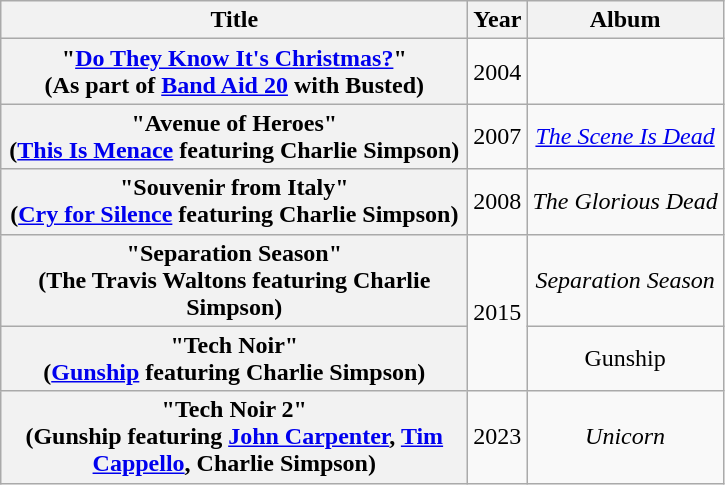<table class="wikitable plainrowheaders" style="text-align:center;">
<tr>
<th scope="col" style="width:19em;">Title</th>
<th scope="col" style="width:1em;">Year</th>
<th scope="col">Album</th>
</tr>
<tr>
<th scope="row">"<a href='#'>Do They Know It's Christmas?</a>"<br><span>(As part of <a href='#'>Band Aid 20</a> with Busted)</span></th>
<td>2004</td>
<td></td>
</tr>
<tr>
<th scope="row">"Avenue of Heroes"<br><span>(<a href='#'>This Is Menace</a> featuring Charlie Simpson)</span></th>
<td>2007</td>
<td><em><a href='#'>The Scene Is Dead</a></em></td>
</tr>
<tr>
<th scope="row">"Souvenir from Italy"<br><span>(<a href='#'>Cry for Silence</a> featuring Charlie Simpson)</span></th>
<td>2008</td>
<td><em>The Glorious Dead</em></td>
</tr>
<tr>
<th scope="row">"Separation Season"<br><span>(The Travis Waltons featuring Charlie Simpson)</span></th>
<td rowspan="2">2015</td>
<td><em>Separation Season</em></td>
</tr>
<tr>
<th scope="row">"Tech Noir"<br><span>(<a href='#'>Gunship</a> featuring Charlie Simpson)</span></th>
<td>Gunship</td>
</tr>
<tr>
<th scope="row">"Tech Noir 2"<br><span>(Gunship featuring <a href='#'>John Carpenter</a>, <a href='#'>Tim Cappello</a>, Charlie Simpson)</span></th>
<td>2023</td>
<td><em>Unicorn</em></td>
</tr>
</table>
